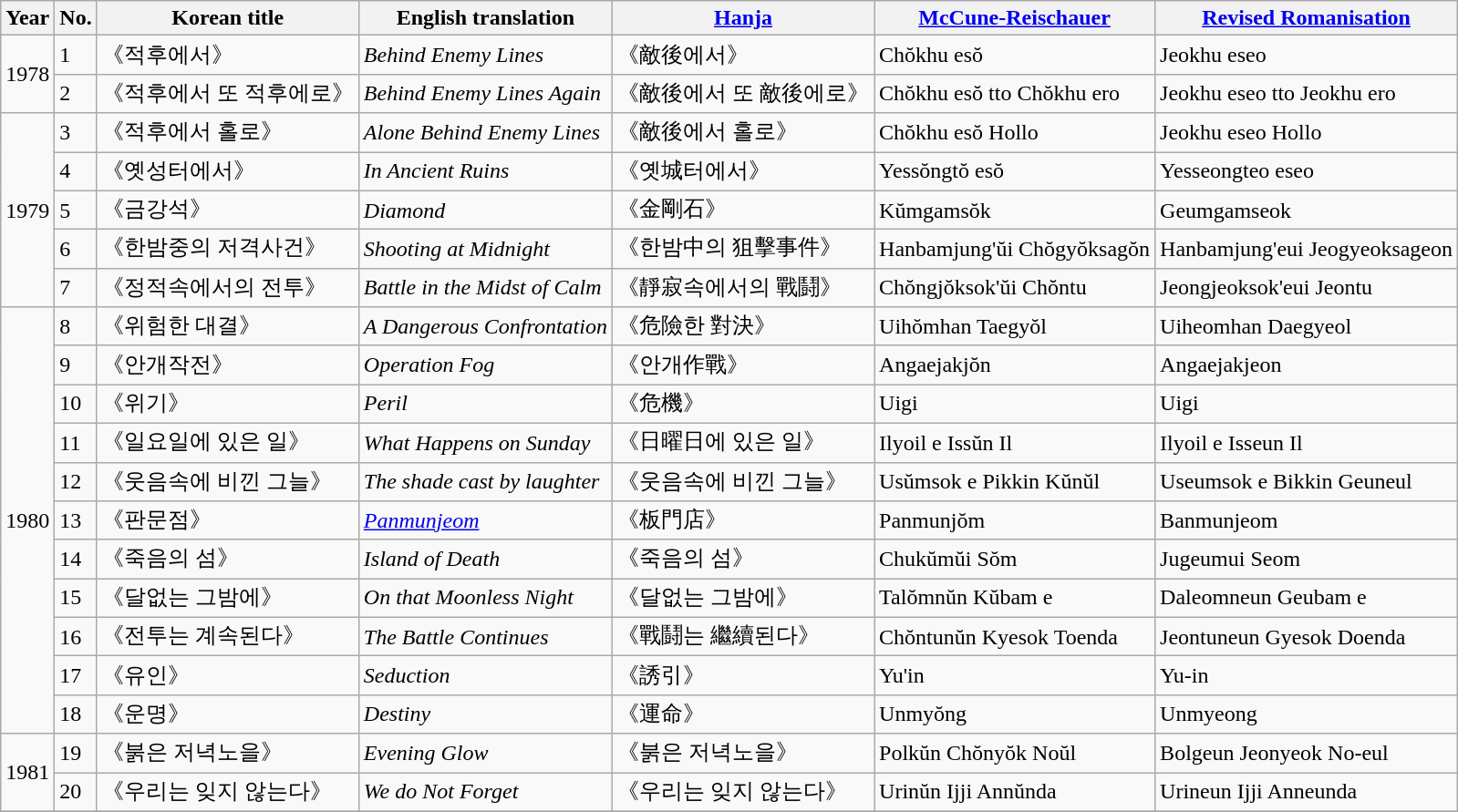<table class="wikitable">
<tr>
<th>Year</th>
<th>No.</th>
<th>Korean title</th>
<th>English translation</th>
<th><a href='#'>Hanja</a></th>
<th><a href='#'>McCune-Reischauer</a></th>
<th><a href='#'>Revised Romanisation</a></th>
</tr>
<tr>
<td rowspan=2>1978</td>
<td>1</td>
<td>《적후에서》</td>
<td><em>Behind Enemy Lines</em></td>
<td>《敵後에서》</td>
<td>Chŏkhu esŏ</td>
<td>Jeokhu eseo</td>
</tr>
<tr>
<td>2</td>
<td>《적후에서 또 적후에로》</td>
<td><em>Behind Enemy Lines Again</em></td>
<td>《敵後에서 또 敵後에로》</td>
<td>Chŏkhu esŏ tto Chŏkhu ero</td>
<td>Jeokhu eseo tto Jeokhu ero</td>
</tr>
<tr>
<td rowspan=5>1979</td>
<td>3</td>
<td>《적후에서 홀로》</td>
<td><em>Alone Behind Enemy Lines</em></td>
<td>《敵後에서 홀로》</td>
<td>Chŏkhu esŏ Hollo</td>
<td>Jeokhu eseo Hollo</td>
</tr>
<tr>
<td>4</td>
<td>《옛성터에서》</td>
<td><em>In Ancient Ruins</em></td>
<td>《옛城터에서》</td>
<td>Yessŏngtŏ esŏ</td>
<td>Yesseongteo eseo</td>
</tr>
<tr>
<td>5</td>
<td>《금강석》</td>
<td><em>Diamond</em></td>
<td>《金剛石》</td>
<td>Kŭmgamsŏk</td>
<td>Geumgamseok</td>
</tr>
<tr>
<td>6</td>
<td>《한밤중의 저격사건》</td>
<td><em>Shooting at Midnight</em></td>
<td>《한밤中의 狙擊事件》</td>
<td>Hanbamjung'ŭi Chŏgyŏksagŏn</td>
<td>Hanbamjung'eui Jeogyeoksageon</td>
</tr>
<tr>
<td>7</td>
<td>《정적속에서의 전투》</td>
<td><em>Battle in the Midst of Calm</em></td>
<td>《靜寂속에서의 戰鬪》</td>
<td>Chŏngjŏksok'ŭi Chŏntu</td>
<td>Jeongjeoksok'eui Jeontu</td>
</tr>
<tr>
<td rowspan=11>1980</td>
<td>8</td>
<td>《위험한 대결》</td>
<td><em>A Dangerous Confrontation</em></td>
<td>《危險한 對決》</td>
<td>Uihŏmhan Taegyŏl</td>
<td>Uiheomhan Daegyeol</td>
</tr>
<tr>
<td>9</td>
<td>《안개작전》</td>
<td><em>Operation Fog</em></td>
<td>《안개作戰》</td>
<td>Angaejakjŏn</td>
<td>Angaejakjeon</td>
</tr>
<tr>
<td>10</td>
<td>《위기》</td>
<td><em>Peril</em></td>
<td>《危機》</td>
<td>Uigi</td>
<td>Uigi</td>
</tr>
<tr>
<td>11</td>
<td>《일요일에 있은 일》</td>
<td><em>What Happens on Sunday</em></td>
<td>《日曜日에 있은 일》</td>
<td>Ilyoil e Issŭn Il</td>
<td>Ilyoil e Isseun Il</td>
</tr>
<tr>
<td>12</td>
<td>《웃음속에 비낀 그늘》</td>
<td><em>The shade cast by laughter</em></td>
<td>《웃음속에 비낀 그늘》</td>
<td>Usŭmsok e Pikkin Kŭnŭl</td>
<td>Useumsok e Bikkin Geuneul</td>
</tr>
<tr>
<td>13</td>
<td>《판문점》</td>
<td><em><a href='#'>Panmunjeom</a></em></td>
<td>《板門店》</td>
<td>Panmunjŏm</td>
<td>Banmunjeom</td>
</tr>
<tr>
<td>14</td>
<td>《죽음의 섬》</td>
<td><em>Island of Death</em></td>
<td>《죽음의 섬》</td>
<td>Chukŭmŭi Sŏm</td>
<td>Jugeumui Seom</td>
</tr>
<tr>
<td>15</td>
<td>《달없는 그밤에》</td>
<td><em>On that Moonless Night</em></td>
<td>《달없는 그밤에》</td>
<td>Talŏmnŭn Kŭbam e</td>
<td>Daleomneun Geubam e</td>
</tr>
<tr>
<td>16</td>
<td>《전투는 계속된다》</td>
<td><em>The Battle Continues</em></td>
<td>《戰鬪는 繼續된다》</td>
<td>Chŏntunŭn Kyesok Toenda</td>
<td>Jeontuneun Gyesok Doenda</td>
</tr>
<tr>
<td>17</td>
<td>《유인》</td>
<td><em>Seduction</em></td>
<td>《誘引》</td>
<td>Yu'in</td>
<td>Yu-in</td>
</tr>
<tr>
<td>18</td>
<td>《운명》</td>
<td><em>Destiny</em></td>
<td>《運命》</td>
<td>Unmyŏng</td>
<td>Unmyeong</td>
</tr>
<tr>
<td rowspan=2>1981</td>
<td>19</td>
<td>《붉은 저녁노을》</td>
<td><em>Evening Glow</em></td>
<td>《붉은 저녁노을》</td>
<td>Polkŭn Chŏnyŏk Noŭl</td>
<td>Bolgeun Jeonyeok No-eul</td>
</tr>
<tr>
<td>20</td>
<td>《우리는 잊지 않는다》</td>
<td><em>We do Not Forget</em></td>
<td>《우리는 잊지 않는다》</td>
<td>Urinŭn Ijji Annŭnda</td>
<td>Urineun Ijji Anneunda</td>
</tr>
<tr>
</tr>
</table>
